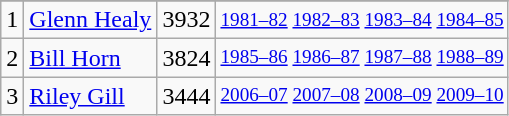<table class="wikitable">
<tr>
</tr>
<tr>
<td>1</td>
<td><a href='#'>Glenn Healy</a></td>
<td>3932</td>
<td style="font-size:80%;"><a href='#'>1981–82</a> <a href='#'>1982–83</a> <a href='#'>1983–84</a> <a href='#'>1984–85</a></td>
</tr>
<tr>
<td>2</td>
<td><a href='#'>Bill Horn</a></td>
<td>3824</td>
<td style="font-size:80%;"><a href='#'>1985–86</a> <a href='#'>1986–87</a> <a href='#'>1987–88</a> <a href='#'>1988–89</a></td>
</tr>
<tr>
<td>3</td>
<td><a href='#'>Riley Gill</a></td>
<td>3444</td>
<td style="font-size:80%;"><a href='#'>2006–07</a> <a href='#'>2007–08</a> <a href='#'>2008–09</a> <a href='#'>2009–10</a></td>
</tr>
</table>
